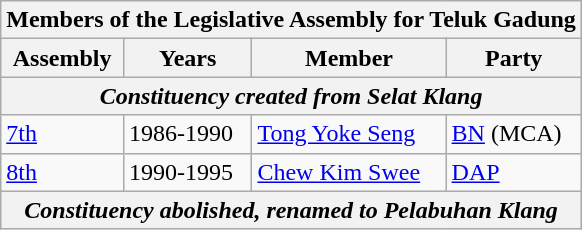<table class=wikitable>
<tr>
<th colspan=4>Members of the Legislative Assembly for Teluk Gadung</th>
</tr>
<tr>
<th>Assembly</th>
<th>Years</th>
<th>Member</th>
<th>Party</th>
</tr>
<tr>
<th colspan=4 align=center><em>Constituency created from Selat Klang</em></th>
</tr>
<tr>
<td><a href='#'>7th</a></td>
<td>1986-1990</td>
<td><a href='#'>Tong Yoke Seng</a></td>
<td><a href='#'>BN</a> (MCA)</td>
</tr>
<tr>
<td><a href='#'>8th</a></td>
<td>1990-1995</td>
<td><a href='#'>Chew Kim Swee</a></td>
<td><a href='#'>DAP</a></td>
</tr>
<tr>
<th colspan=4 align=center><em>Constituency abolished, renamed to Pelabuhan Klang</em></th>
</tr>
</table>
